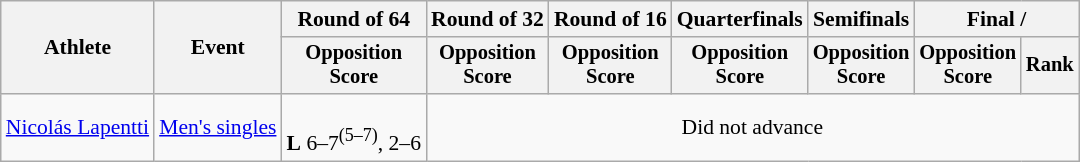<table class=wikitable style="font-size:90%">
<tr>
<th rowspan="2">Athlete</th>
<th rowspan="2">Event</th>
<th>Round of 64</th>
<th>Round of 32</th>
<th>Round of 16</th>
<th>Quarterfinals</th>
<th>Semifinals</th>
<th colspan=2>Final / </th>
</tr>
<tr style="font-size:95%">
<th>Opposition<br>Score</th>
<th>Opposition<br>Score</th>
<th>Opposition<br>Score</th>
<th>Opposition<br>Score</th>
<th>Opposition<br>Score</th>
<th>Opposition<br>Score</th>
<th>Rank</th>
</tr>
<tr align=center>
<td align=left><a href='#'>Nicolás Lapentti</a></td>
<td align=left><a href='#'>Men's singles</a></td>
<td><br><strong>L</strong> 6–7<sup>(5–7)</sup>, 2–6</td>
<td colspan=6>Did not advance</td>
</tr>
</table>
